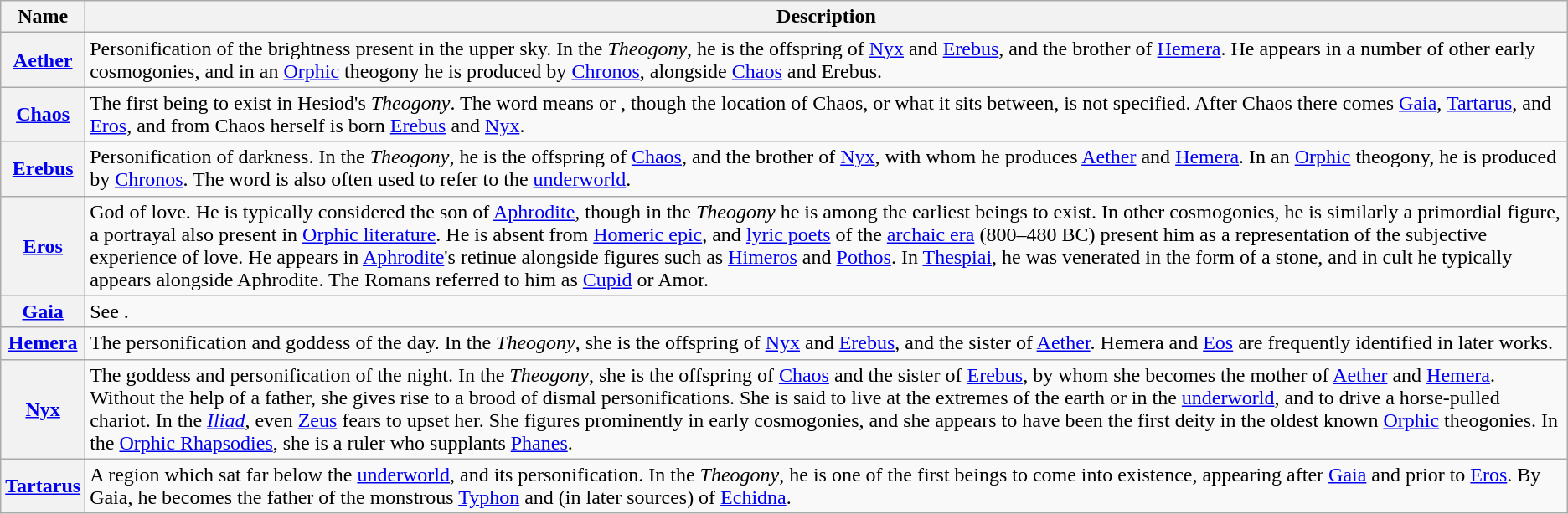<table class="wikitable">
<tr>
<th scope="col">Name</th>
<th scope="col">Description</th>
</tr>
<tr>
<th scope="row"><a href='#'>Aether</a></th>
<td>Personification of the brightness present in the upper sky. In the <em>Theogony</em>, he is the offspring of <a href='#'>Nyx</a> and <a href='#'>Erebus</a>, and the brother of <a href='#'>Hemera</a>. He appears in a number of other early cosmogonies, and in an <a href='#'>Orphic</a> theogony he is produced by <a href='#'>Chronos</a>, alongside <a href='#'>Chaos</a> and Erebus.</td>
</tr>
<tr>
<th scope="row"><a href='#'>Chaos</a></th>
<td>The first being to exist in Hesiod's <em>Theogony</em>. The word means  or , though the location of Chaos, or what it sits between, is not specified. After Chaos there comes <a href='#'>Gaia</a>, <a href='#'>Tartarus</a>, and <a href='#'>Eros</a>, and from Chaos herself is born <a href='#'>Erebus</a> and <a href='#'>Nyx</a>.</td>
</tr>
<tr>
<th scope="row"><a href='#'>Erebus</a></th>
<td>Personification of darkness. In the <em>Theogony</em>, he is the offspring of <a href='#'>Chaos</a>, and the brother of <a href='#'>Nyx</a>, with whom he produces <a href='#'>Aether</a> and <a href='#'>Hemera</a>. In an <a href='#'>Orphic</a> theogony, he is produced by <a href='#'>Chronos</a>. The word  is also often used to refer to the <a href='#'>underworld</a>.</td>
</tr>
<tr>
<th scope="row"><a href='#'>Eros</a></th>
<td>God of love. He is typically considered the son of <a href='#'>Aphrodite</a>, though in the <em>Theogony</em> he is among the earliest beings to exist. In other cosmogonies, he is similarly a primordial figure, a portrayal also present in <a href='#'>Orphic literature</a>. He is absent from <a href='#'>Homeric epic</a>, and <a href='#'>lyric poets</a> of the <a href='#'>archaic era</a> (800–480 BC) present him as a representation of the subjective experience of love. He appears in <a href='#'>Aphrodite</a>'s retinue alongside figures such as <a href='#'>Himeros</a> and <a href='#'>Pothos</a>. In <a href='#'>Thespiai</a>, he was venerated in the form of a stone, and in cult he typically appears alongside Aphrodite. The Romans referred to him as <a href='#'>Cupid</a> or Amor.</td>
</tr>
<tr>
<th scope="row"><a href='#'>Gaia</a></th>
<td>See .</td>
</tr>
<tr>
<th scope="row"><a href='#'>Hemera</a></th>
<td>The personification and goddess of the day. In the <em>Theogony</em>, she is the offspring of <a href='#'>Nyx</a> and <a href='#'>Erebus</a>, and the sister of <a href='#'>Aether</a>. Hemera and <a href='#'>Eos</a> are frequently identified in later works.</td>
</tr>
<tr>
<th scope="row"><a href='#'>Nyx</a></th>
<td>The goddess and personification of the night. In the <em>Theogony</em>, she is the offspring of <a href='#'>Chaos</a> and the sister of <a href='#'>Erebus</a>, by whom she becomes the mother of <a href='#'>Aether</a> and <a href='#'>Hemera</a>. Without the help of a father, she gives rise to a brood of dismal personifications. She is said to live at the extremes of the earth or in the <a href='#'>underworld</a>, and to drive a horse-pulled chariot. In the <em><a href='#'>Iliad</a></em>, even <a href='#'>Zeus</a> fears to upset her. She figures prominently in early cosmogonies, and she appears to have been the first deity in the oldest known <a href='#'>Orphic</a> theogonies. In the <a href='#'>Orphic Rhapsodies</a>, she is a ruler who supplants <a href='#'>Phanes</a>.</td>
</tr>
<tr>
<th scope="row"><a href='#'>Tartarus</a></th>
<td>A region which sat far below the <a href='#'>underworld</a>, and its personification. In the <em>Theogony</em>, he is one of the first beings to come into existence, appearing after <a href='#'>Gaia</a> and prior to <a href='#'>Eros</a>. By Gaia, he becomes the father of the monstrous <a href='#'>Typhon</a> and (in later sources) of <a href='#'>Echidna</a>.</td>
</tr>
</table>
